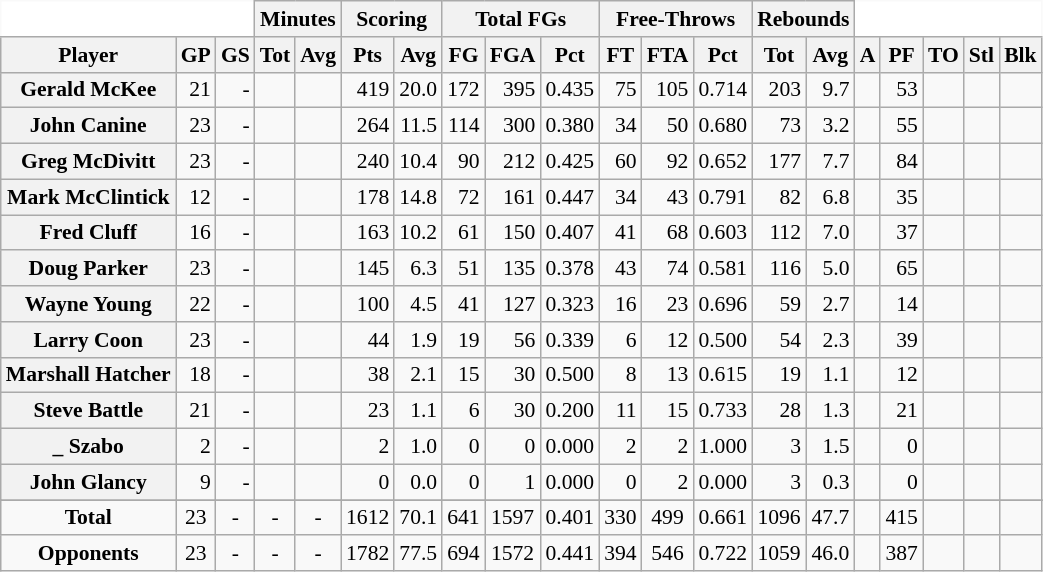<table class="wikitable sortable" border="1" style="font-size:90%;">
<tr>
<th colspan="3" style="border-top-style:hidden; border-left-style:hidden; background: white;"></th>
<th colspan="2" style=>Minutes</th>
<th colspan="2" style=>Scoring</th>
<th colspan="3" style=>Total FGs</th>
<th colspan="3" style=>Free-Throws</th>
<th colspan="2" style=>Rebounds</th>
<th colspan="5" style="border-top-style:hidden; border-right-style:hidden; background: white;"></th>
</tr>
<tr>
<th scope="col" style=>Player</th>
<th scope="col" style=>GP</th>
<th scope="col" style=>GS</th>
<th scope="col" style=>Tot</th>
<th scope="col" style=>Avg</th>
<th scope="col" style=>Pts</th>
<th scope="col" style=>Avg</th>
<th scope="col" style=>FG</th>
<th scope="col" style=>FGA</th>
<th scope="col" style=>Pct</th>
<th scope="col" style=>FT</th>
<th scope="col" style=>FTA</th>
<th scope="col" style=>Pct</th>
<th scope="col" style=>Tot</th>
<th scope="col" style=>Avg</th>
<th scope="col" style=>A</th>
<th scope="col" style=>PF</th>
<th scope="col" style=>TO</th>
<th scope="col" style=>Stl</th>
<th scope="col" style=>Blk</th>
</tr>
<tr>
<th>Gerald McKee</th>
<td align="right">21</td>
<td align="right">-</td>
<td align="right"></td>
<td align="right"></td>
<td align="right">419</td>
<td align="right">20.0</td>
<td align="right">172</td>
<td align="right">395</td>
<td align="right">0.435</td>
<td align="right">75</td>
<td align="right">105</td>
<td align="right">0.714</td>
<td align="right">203</td>
<td align="right">9.7</td>
<td align="right"></td>
<td align="right">53</td>
<td align="right"></td>
<td align="right"></td>
<td align="right"></td>
</tr>
<tr>
<th>John Canine</th>
<td align="right">23</td>
<td align="right">-</td>
<td align="right"></td>
<td align="right"></td>
<td align="right">264</td>
<td align="right">11.5</td>
<td align="right">114</td>
<td align="right">300</td>
<td align="right">0.380</td>
<td align="right">34</td>
<td align="right">50</td>
<td align="right">0.680</td>
<td align="right">73</td>
<td align="right">3.2</td>
<td align="right"></td>
<td align="right">55</td>
<td align="right"></td>
<td align="right"></td>
<td align="right"></td>
</tr>
<tr>
<th>Greg McDivitt</th>
<td align="right">23</td>
<td align="right">-</td>
<td align="right"></td>
<td align="right"></td>
<td align="right">240</td>
<td align="right">10.4</td>
<td align="right">90</td>
<td align="right">212</td>
<td align="right">0.425</td>
<td align="right">60</td>
<td align="right">92</td>
<td align="right">0.652</td>
<td align="right">177</td>
<td align="right">7.7</td>
<td align="right"></td>
<td align="right">84</td>
<td align="right"></td>
<td align="right"></td>
<td align="right"></td>
</tr>
<tr>
<th>Mark McClintick</th>
<td align="right">12</td>
<td align="right">-</td>
<td align="right"></td>
<td align="right"></td>
<td align="right">178</td>
<td align="right">14.8</td>
<td align="right">72</td>
<td align="right">161</td>
<td align="right">0.447</td>
<td align="right">34</td>
<td align="right">43</td>
<td align="right">0.791</td>
<td align="right">82</td>
<td align="right">6.8</td>
<td align="right"></td>
<td align="right">35</td>
<td align="right"></td>
<td align="right"></td>
<td align="right"></td>
</tr>
<tr>
<th>Fred Cluff</th>
<td align="right">16</td>
<td align="right">-</td>
<td align="right"></td>
<td align="right"></td>
<td align="right">163</td>
<td align="right">10.2</td>
<td align="right">61</td>
<td align="right">150</td>
<td align="right">0.407</td>
<td align="right">41</td>
<td align="right">68</td>
<td align="right">0.603</td>
<td align="right">112</td>
<td align="right">7.0</td>
<td align="right"></td>
<td align="right">37</td>
<td align="right"></td>
<td align="right"></td>
<td align="right"></td>
</tr>
<tr>
<th>Doug Parker</th>
<td align="right">23</td>
<td align="right">-</td>
<td align="right"></td>
<td align="right"></td>
<td align="right">145</td>
<td align="right">6.3</td>
<td align="right">51</td>
<td align="right">135</td>
<td align="right">0.378</td>
<td align="right">43</td>
<td align="right">74</td>
<td align="right">0.581</td>
<td align="right">116</td>
<td align="right">5.0</td>
<td align="right"></td>
<td align="right">65</td>
<td align="right"></td>
<td align="right"></td>
<td align="right"></td>
</tr>
<tr>
<th>Wayne Young</th>
<td align="right">22</td>
<td align="right">-</td>
<td align="right"></td>
<td align="right"></td>
<td align="right">100</td>
<td align="right">4.5</td>
<td align="right">41</td>
<td align="right">127</td>
<td align="right">0.323</td>
<td align="right">16</td>
<td align="right">23</td>
<td align="right">0.696</td>
<td align="right">59</td>
<td align="right">2.7</td>
<td align="right"></td>
<td align="right">14</td>
<td align="right"></td>
<td align="right"></td>
<td align="right"></td>
</tr>
<tr>
<th>Larry Coon</th>
<td align="right">23</td>
<td align="right">-</td>
<td align="right"></td>
<td align="right"></td>
<td align="right">44</td>
<td align="right">1.9</td>
<td align="right">19</td>
<td align="right">56</td>
<td align="right">0.339</td>
<td align="right">6</td>
<td align="right">12</td>
<td align="right">0.500</td>
<td align="right">54</td>
<td align="right">2.3</td>
<td align="right"></td>
<td align="right">39</td>
<td align="right"></td>
<td align="right"></td>
<td align="right"></td>
</tr>
<tr>
<th>Marshall Hatcher</th>
<td align="right">18</td>
<td align="right">-</td>
<td align="right"></td>
<td align="right"></td>
<td align="right">38</td>
<td align="right">2.1</td>
<td align="right">15</td>
<td align="right">30</td>
<td align="right">0.500</td>
<td align="right">8</td>
<td align="right">13</td>
<td align="right">0.615</td>
<td align="right">19</td>
<td align="right">1.1</td>
<td align="right"></td>
<td align="right">12</td>
<td align="right"></td>
<td align="right"></td>
<td align="right"></td>
</tr>
<tr>
<th>Steve Battle</th>
<td align="right">21</td>
<td align="right">-</td>
<td align="right"></td>
<td align="right"></td>
<td align="right">23</td>
<td align="right">1.1</td>
<td align="right">6</td>
<td align="right">30</td>
<td align="right">0.200</td>
<td align="right">11</td>
<td align="right">15</td>
<td align="right">0.733</td>
<td align="right">28</td>
<td align="right">1.3</td>
<td align="right"></td>
<td align="right">21</td>
<td align="right"></td>
<td align="right"></td>
<td align="right"></td>
</tr>
<tr>
<th>_ Szabo</th>
<td align="right">2</td>
<td align="right">-</td>
<td align="right"></td>
<td align="right"></td>
<td align="right">2</td>
<td align="right">1.0</td>
<td align="right">0</td>
<td align="right">0</td>
<td align="right">0.000</td>
<td align="right">2</td>
<td align="right">2</td>
<td align="right">1.000</td>
<td align="right">3</td>
<td align="right">1.5</td>
<td align="right"></td>
<td align="right">0</td>
<td align="right"></td>
<td align="right"></td>
<td align="right"></td>
</tr>
<tr>
<th>John Glancy</th>
<td align="right">9</td>
<td align="right">-</td>
<td align="right"></td>
<td align="right"></td>
<td align="right">0</td>
<td align="right">0.0</td>
<td align="right">0</td>
<td align="right">1</td>
<td align="right">0.000</td>
<td align="right">0</td>
<td align="right">2</td>
<td align="right">0.000</td>
<td align="right">3</td>
<td align="right">0.3</td>
<td align="right"></td>
<td align="right">0</td>
<td align="right"></td>
<td align="right"></td>
<td align="right"></td>
</tr>
<tr>
</tr>
<tr class="sortbottom">
<td align="center" style=><strong>Total</strong></td>
<td align="center" style=>23</td>
<td align="center" style=>-</td>
<td align="center" style=>-</td>
<td align="center" style=>-</td>
<td align="center" style=>1612</td>
<td align="center" style=>70.1</td>
<td align="center" style=>641</td>
<td align="center" style=>1597</td>
<td align="center" style=>0.401</td>
<td align="center" style=>330</td>
<td align="center" style=>499</td>
<td align="center" style=>0.661</td>
<td align="center" style=>1096</td>
<td align="center" style=>47.7</td>
<td align="center" style=></td>
<td align="center" style=>415</td>
<td align="center" style=></td>
<td align="center" style=></td>
<td align="center" style=></td>
</tr>
<tr class="sortbottom">
<td align="center"><strong>Opponents</strong></td>
<td align="center">23</td>
<td align="center">-</td>
<td align="center">-</td>
<td align="center">-</td>
<td align="center">1782</td>
<td align="center">77.5</td>
<td align="center">694</td>
<td align="center">1572</td>
<td align="center">0.441</td>
<td align="center">394</td>
<td align="center">546</td>
<td align="center">0.722</td>
<td align="center">1059</td>
<td align="center">46.0</td>
<td align="center"></td>
<td align="center">387</td>
<td align="center"></td>
<td align="center"></td>
<td align="center"></td>
</tr>
</table>
